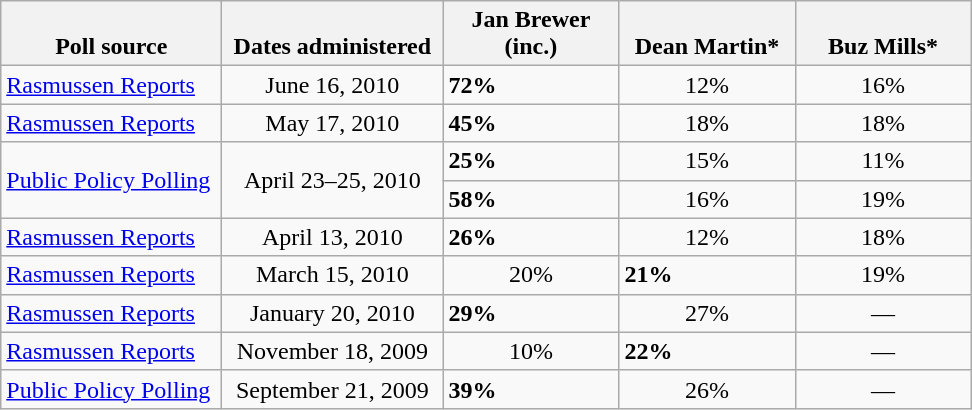<table class="wikitable">
<tr valign=bottom>
<th style="width:140px;">Poll source</th>
<th style="width:140px;">Dates administered</th>
<th style="width:110px;">Jan Brewer (inc.)</th>
<th style="width:110px;">Dean Martin*</th>
<th style="width:110px;">Buz Mills*</th>
</tr>
<tr>
<td><a href='#'>Rasmussen Reports</a></td>
<td align=center>June 16, 2010</td>
<td><strong>72%</strong></td>
<td align=center>12%</td>
<td align=center>16%</td>
</tr>
<tr>
<td><a href='#'>Rasmussen Reports</a></td>
<td align=center>May 17, 2010</td>
<td><strong>45%</strong></td>
<td align=center>18%</td>
<td align=center>18%</td>
</tr>
<tr>
<td rowspan=2><a href='#'>Public Policy Polling</a></td>
<td rowspan="2" style="text-align:center;">April 23–25, 2010</td>
<td><strong>25%</strong></td>
<td align=center>15%</td>
<td align=center>11%</td>
</tr>
<tr>
<td><strong>58%</strong></td>
<td align=center>16%</td>
<td align=center>19%</td>
</tr>
<tr>
<td><a href='#'>Rasmussen Reports</a></td>
<td align=center>April 13, 2010</td>
<td><strong>26%</strong></td>
<td align=center>12%</td>
<td align=center>18%</td>
</tr>
<tr>
<td><a href='#'>Rasmussen Reports</a></td>
<td align=center>March 15, 2010</td>
<td align=center>20%</td>
<td><strong>21%</strong></td>
<td align=center>19%</td>
</tr>
<tr>
<td><a href='#'>Rasmussen Reports</a></td>
<td align=center>January 20, 2010</td>
<td><strong>29%</strong></td>
<td align=center>27%</td>
<td align=center>—</td>
</tr>
<tr>
<td><a href='#'>Rasmussen Reports</a></td>
<td align=center>November 18, 2009</td>
<td align=center>10%</td>
<td><strong>22%</strong></td>
<td align=center>—</td>
</tr>
<tr>
<td><a href='#'>Public Policy Polling</a></td>
<td align=center>September 21, 2009</td>
<td><strong>39%</strong></td>
<td align=center>26%</td>
<td align=center>—</td>
</tr>
</table>
